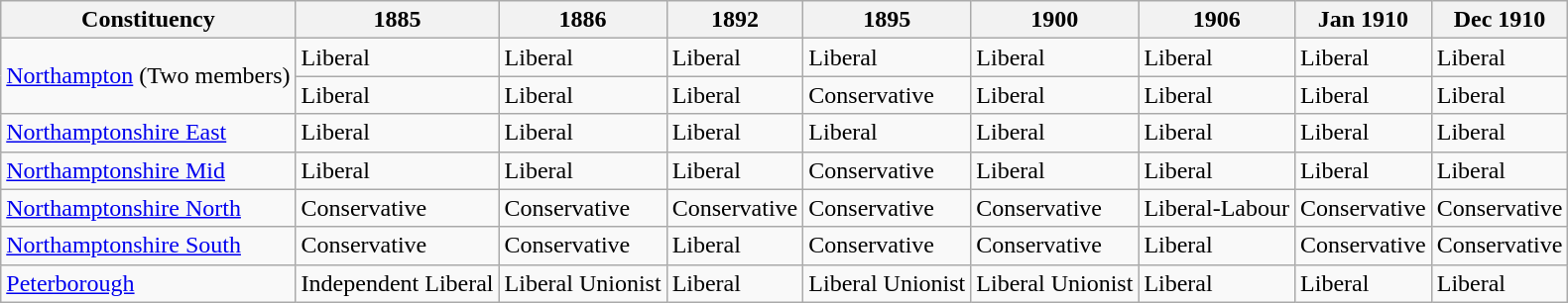<table class="wikitable sortable">
<tr>
<th>Constituency</th>
<th>1885</th>
<th>1886</th>
<th>1892</th>
<th>1895</th>
<th>1900</th>
<th>1906</th>
<th>Jan 1910</th>
<th>Dec 1910</th>
</tr>
<tr>
<td rowspan="2"><a href='#'>Northampton</a> (Two members)</td>
<td bgcolor=>Liberal</td>
<td bgcolor=>Liberal</td>
<td bgcolor=>Liberal</td>
<td bgcolor=>Liberal</td>
<td bgcolor=>Liberal</td>
<td bgcolor=>Liberal</td>
<td bgcolor=>Liberal</td>
<td bgcolor=>Liberal</td>
</tr>
<tr>
<td bgcolor=>Liberal</td>
<td bgcolor=>Liberal</td>
<td bgcolor=>Liberal</td>
<td bgcolor=>Conservative</td>
<td bgcolor=>Liberal</td>
<td bgcolor=>Liberal</td>
<td bgcolor=>Liberal</td>
<td bgcolor=>Liberal</td>
</tr>
<tr>
<td><a href='#'>Northamptonshire East</a></td>
<td bgcolor=>Liberal</td>
<td bgcolor=>Liberal</td>
<td bgcolor=>Liberal</td>
<td bgcolor=>Liberal</td>
<td bgcolor=>Liberal</td>
<td bgcolor=>Liberal</td>
<td bgcolor=>Liberal</td>
<td bgcolor=>Liberal</td>
</tr>
<tr>
<td><a href='#'>Northamptonshire Mid</a></td>
<td bgcolor=>Liberal</td>
<td bgcolor=>Liberal</td>
<td bgcolor=>Liberal</td>
<td bgcolor=>Conservative</td>
<td bgcolor=>Liberal</td>
<td bgcolor=>Liberal</td>
<td bgcolor=>Liberal</td>
<td bgcolor=>Liberal</td>
</tr>
<tr>
<td><a href='#'>Northamptonshire North</a></td>
<td bgcolor=>Conservative</td>
<td bgcolor=>Conservative</td>
<td bgcolor=>Conservative</td>
<td bgcolor=>Conservative</td>
<td bgcolor=>Conservative</td>
<td bgcolor=>Liberal-Labour</td>
<td bgcolor=>Conservative</td>
<td bgcolor=>Conservative</td>
</tr>
<tr>
<td><a href='#'>Northamptonshire South</a></td>
<td bgcolor=>Conservative</td>
<td bgcolor=>Conservative</td>
<td bgcolor=>Liberal</td>
<td bgcolor=>Conservative</td>
<td bgcolor=>Conservative</td>
<td bgcolor=>Liberal</td>
<td bgcolor=>Conservative</td>
<td bgcolor=>Conservative</td>
</tr>
<tr>
<td><a href='#'>Peterborough</a></td>
<td bgcolor=>Independent Liberal</td>
<td bgcolor=>Liberal Unionist</td>
<td bgcolor=>Liberal</td>
<td bgcolor=>Liberal Unionist</td>
<td bgcolor=>Liberal Unionist</td>
<td bgcolor=>Liberal</td>
<td bgcolor=>Liberal</td>
<td bgcolor=>Liberal</td>
</tr>
</table>
